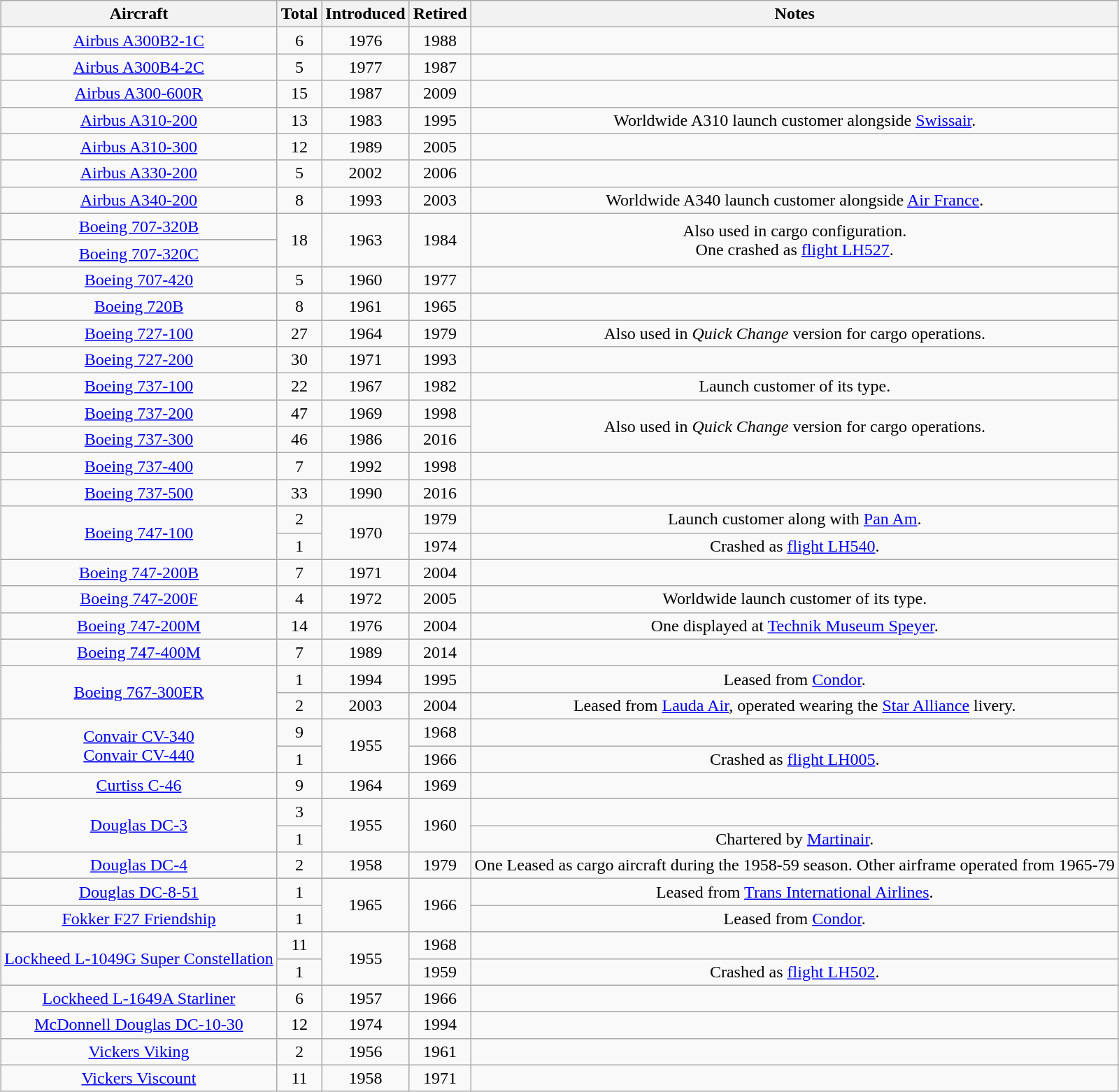<table class="wikitable" style="margin:0.5em auto; text-align:center">
<tr>
<th>Aircraft</th>
<th>Total</th>
<th>Introduced</th>
<th>Retired</th>
<th>Notes</th>
</tr>
<tr>
<td><a href='#'>Airbus A300B2-1C</a></td>
<td>6</td>
<td>1976</td>
<td>1988</td>
<td></td>
</tr>
<tr>
<td><a href='#'>Airbus A300B4-2C</a></td>
<td>5</td>
<td>1977</td>
<td>1987</td>
<td></td>
</tr>
<tr>
<td><a href='#'>Airbus A300-600R</a></td>
<td>15</td>
<td>1987</td>
<td>2009</td>
<td></td>
</tr>
<tr>
<td><a href='#'>Airbus A310-200</a></td>
<td>13</td>
<td>1983</td>
<td>1995</td>
<td>Worldwide A310 launch customer alongside <a href='#'>Swissair</a>.</td>
</tr>
<tr>
<td><a href='#'>Airbus A310-300</a></td>
<td>12</td>
<td>1989</td>
<td>2005</td>
<td></td>
</tr>
<tr>
<td><a href='#'>Airbus A330-200</a></td>
<td>5</td>
<td>2002</td>
<td>2006</td>
<td></td>
</tr>
<tr>
<td><a href='#'>Airbus A340-200</a></td>
<td>8</td>
<td>1993</td>
<td>2003</td>
<td>Worldwide A340 launch customer alongside <a href='#'>Air France</a>.</td>
</tr>
<tr>
<td><a href='#'>Boeing 707-320B</a></td>
<td rowspan="2">18</td>
<td rowspan="2">1963</td>
<td rowspan="2">1984</td>
<td rowspan="2">Also used in cargo configuration.<br>One crashed as <a href='#'>flight LH527</a>.</td>
</tr>
<tr>
<td><a href='#'>Boeing 707-320C</a></td>
</tr>
<tr>
<td><a href='#'>Boeing 707-420</a></td>
<td>5</td>
<td>1960</td>
<td>1977</td>
<td></td>
</tr>
<tr>
<td><a href='#'>Boeing 720B</a></td>
<td>8</td>
<td>1961</td>
<td>1965</td>
<td></td>
</tr>
<tr>
<td><a href='#'>Boeing 727-100</a></td>
<td>27</td>
<td>1964</td>
<td>1979</td>
<td>Also used in <em>Quick Change</em> version for cargo operations.</td>
</tr>
<tr>
<td><a href='#'>Boeing 727-200</a></td>
<td>30</td>
<td>1971</td>
<td>1993</td>
<td></td>
</tr>
<tr>
<td><a href='#'>Boeing 737-100</a></td>
<td>22</td>
<td>1967</td>
<td>1982</td>
<td>Launch customer of its type.</td>
</tr>
<tr>
<td><a href='#'>Boeing 737-200</a></td>
<td>47</td>
<td>1969</td>
<td>1998</td>
<td rowspan=2>Also used in <em>Quick Change</em> version for cargo operations.</td>
</tr>
<tr>
<td><a href='#'>Boeing 737-300</a></td>
<td>46</td>
<td>1986</td>
<td>2016</td>
</tr>
<tr>
<td><a href='#'>Boeing 737-400</a></td>
<td>7</td>
<td>1992</td>
<td>1998</td>
<td></td>
</tr>
<tr>
<td><a href='#'>Boeing 737-500</a></td>
<td>33</td>
<td>1990</td>
<td>2016</td>
<td></td>
</tr>
<tr>
<td rowspan="2"><a href='#'>Boeing 747-100</a></td>
<td>2</td>
<td rowspan="2">1970</td>
<td>1979</td>
<td>Launch customer along with <a href='#'>Pan Am</a>.</td>
</tr>
<tr>
<td>1</td>
<td>1974</td>
<td>Crashed as <a href='#'>flight LH540</a>.</td>
</tr>
<tr>
<td><a href='#'>Boeing 747-200B</a></td>
<td>7</td>
<td>1971</td>
<td>2004</td>
<td></td>
</tr>
<tr>
<td><a href='#'>Boeing 747-200F</a></td>
<td>4</td>
<td>1972</td>
<td>2005</td>
<td>Worldwide launch customer of its type.</td>
</tr>
<tr>
<td><a href='#'>Boeing 747-200M</a></td>
<td>14</td>
<td>1976</td>
<td>2004</td>
<td>One displayed at <a href='#'>Technik Museum Speyer</a>.</td>
</tr>
<tr>
<td><a href='#'>Boeing 747-400M</a></td>
<td>7</td>
<td>1989</td>
<td>2014</td>
<td></td>
</tr>
<tr>
<td rowspan="2"><a href='#'>Boeing 767-300ER</a></td>
<td>1</td>
<td>1994</td>
<td>1995</td>
<td>Leased from <a href='#'>Condor</a>.</td>
</tr>
<tr>
<td>2</td>
<td>2003</td>
<td>2004</td>
<td>Leased from <a href='#'>Lauda Air</a>, operated wearing the <a href='#'>Star Alliance</a> livery.</td>
</tr>
<tr>
<td rowspan="2"><a href='#'>Convair CV-340<br>Convair CV-440</a></td>
<td>9</td>
<td rowspan="2">1955</td>
<td>1968</td>
<td></td>
</tr>
<tr>
<td>1</td>
<td>1966</td>
<td>Crashed as <a href='#'>flight LH005</a>.</td>
</tr>
<tr>
<td><a href='#'>Curtiss C-46</a></td>
<td>9</td>
<td>1964</td>
<td>1969</td>
<td></td>
</tr>
<tr>
<td rowspan="2"><a href='#'>Douglas DC-3</a></td>
<td>3</td>
<td rowspan="2">1955</td>
<td rowspan="2">1960</td>
<td></td>
</tr>
<tr>
<td>1</td>
<td>Chartered by <a href='#'>Martinair</a>.</td>
</tr>
<tr>
<td><a href='#'>Douglas DC-4</a></td>
<td>2</td>
<td>1958</td>
<td>1979</td>
<td>One Leased as cargo aircraft during the 1958-59 season. Other airframe operated from 1965-79 </td>
</tr>
<tr>
<td><a href='#'>Douglas DC-8-51</a></td>
<td>1</td>
<td rowspan=2>1965</td>
<td rowspan=2>1966</td>
<td>Leased from <a href='#'>Trans International Airlines</a>.</td>
</tr>
<tr>
<td><a href='#'>Fokker F27 Friendship</a></td>
<td>1</td>
<td>Leased from <a href='#'>Condor</a>.</td>
</tr>
<tr>
<td rowspan="2"><a href='#'>Lockheed L-1049G Super Constellation</a></td>
<td>11</td>
<td rowspan="2">1955</td>
<td>1968</td>
<td></td>
</tr>
<tr>
<td>1</td>
<td>1959</td>
<td>Crashed as <a href='#'>flight LH502</a>.</td>
</tr>
<tr>
<td><a href='#'>Lockheed L-1649A Starliner</a></td>
<td>6</td>
<td>1957</td>
<td>1966</td>
<td></td>
</tr>
<tr>
<td><a href='#'>McDonnell Douglas DC-10-30</a></td>
<td>12</td>
<td>1974</td>
<td>1994</td>
<td></td>
</tr>
<tr>
<td><a href='#'>Vickers Viking</a></td>
<td>2</td>
<td>1956</td>
<td>1961</td>
<td></td>
</tr>
<tr>
<td><a href='#'>Vickers Viscount</a></td>
<td>11</td>
<td>1958</td>
<td>1971</td>
<td></td>
</tr>
</table>
